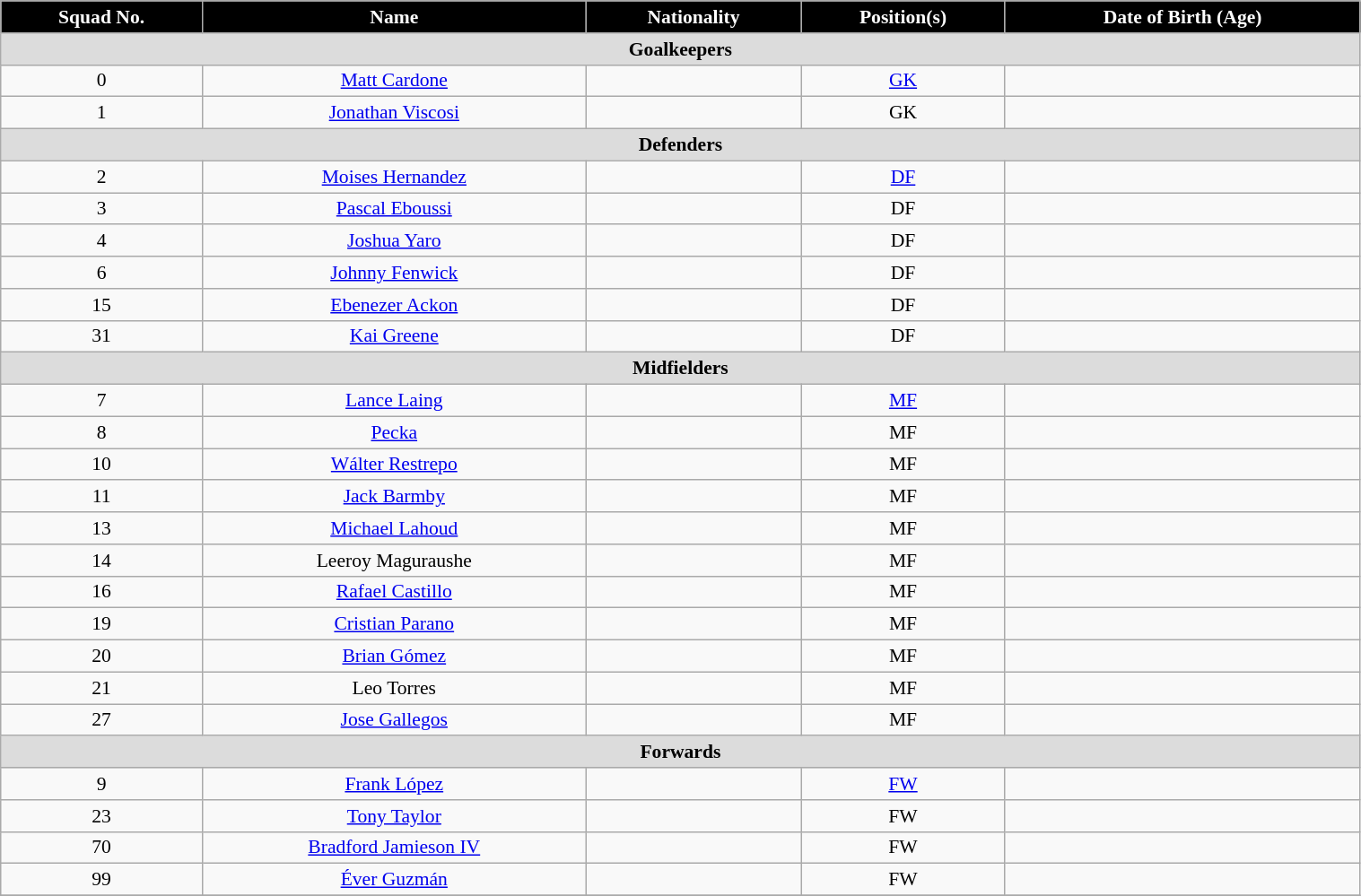<table class="wikitable" style="text-align:center; font-size:90%; width:80%;">
<tr>
<th style="background:#000000; color:white; text-align:center;">Squad No.</th>
<th style="background:#000000; color:white; text-align:center;">Name</th>
<th style="background:#000000; color:white; text-align:center;">Nationality</th>
<th style="background:#000000; color:white; text-align:center;">Position(s)</th>
<th style="background:#000000; color:white; text-align:center;">Date of Birth (Age)</th>
</tr>
<tr>
<th colspan="5" style="background:#dcdcdc; text-align:center">Goalkeepers</th>
</tr>
<tr>
<td>0</td>
<td><a href='#'>Matt Cardone</a></td>
<td></td>
<td><a href='#'>GK</a></td>
<td></td>
</tr>
<tr>
<td>1</td>
<td><a href='#'>Jonathan Viscosi</a></td>
<td></td>
<td>GK</td>
<td></td>
</tr>
<tr>
<th colspan="5" style="background:#dcdcdc; text-align:center">Defenders</th>
</tr>
<tr>
<td>2</td>
<td><a href='#'>Moises Hernandez</a></td>
<td></td>
<td><a href='#'>DF</a></td>
<td></td>
</tr>
<tr>
<td>3</td>
<td><a href='#'>Pascal Eboussi</a></td>
<td></td>
<td>DF</td>
<td></td>
</tr>
<tr>
<td>4</td>
<td><a href='#'>Joshua Yaro</a></td>
<td></td>
<td>DF</td>
<td></td>
</tr>
<tr>
<td>6</td>
<td><a href='#'>Johnny Fenwick</a></td>
<td></td>
<td>DF</td>
<td></td>
</tr>
<tr>
<td>15</td>
<td><a href='#'>Ebenezer Ackon</a></td>
<td></td>
<td>DF</td>
<td></td>
</tr>
<tr>
<td>31</td>
<td><a href='#'>Kai Greene</a></td>
<td></td>
<td>DF</td>
<td></td>
</tr>
<tr>
<th colspan="5" style="background:#dcdcdc; text-align:center">Midfielders</th>
</tr>
<tr>
<td>7</td>
<td><a href='#'>Lance Laing</a></td>
<td></td>
<td><a href='#'>MF</a></td>
<td></td>
</tr>
<tr>
<td>8</td>
<td><a href='#'>Pecka</a></td>
<td></td>
<td>MF</td>
<td></td>
</tr>
<tr>
<td>10</td>
<td><a href='#'>Wálter Restrepo</a></td>
<td></td>
<td>MF</td>
<td></td>
</tr>
<tr>
<td>11</td>
<td><a href='#'>Jack Barmby</a></td>
<td></td>
<td>MF</td>
<td></td>
</tr>
<tr>
<td>13</td>
<td><a href='#'>Michael Lahoud</a></td>
<td></td>
<td>MF</td>
<td></td>
</tr>
<tr>
<td>14</td>
<td>Leeroy Maguraushe</td>
<td></td>
<td>MF</td>
<td></td>
</tr>
<tr>
<td>16</td>
<td><a href='#'>Rafael Castillo</a></td>
<td></td>
<td>MF</td>
<td></td>
</tr>
<tr>
<td>19</td>
<td><a href='#'>Cristian Parano</a></td>
<td></td>
<td>MF</td>
<td></td>
</tr>
<tr>
<td>20</td>
<td><a href='#'>Brian Gómez</a></td>
<td></td>
<td>MF</td>
<td></td>
</tr>
<tr>
<td>21</td>
<td>Leo Torres</td>
<td></td>
<td>MF</td>
<td></td>
</tr>
<tr>
<td>27</td>
<td><a href='#'>Jose Gallegos</a></td>
<td></td>
<td>MF</td>
<td></td>
</tr>
<tr>
<th colspan="5" style="background:#dcdcdc; text-align:center">Forwards</th>
</tr>
<tr>
<td>9</td>
<td><a href='#'>Frank López</a></td>
<td></td>
<td><a href='#'>FW</a></td>
<td></td>
</tr>
<tr>
<td>23</td>
<td><a href='#'>Tony Taylor</a></td>
<td></td>
<td>FW</td>
<td></td>
</tr>
<tr>
<td>70</td>
<td><a href='#'>Bradford Jamieson IV</a></td>
<td></td>
<td>FW</td>
<td></td>
</tr>
<tr>
<td>99</td>
<td><a href='#'>Éver Guzmán</a></td>
<td></td>
<td>FW</td>
<td></td>
</tr>
<tr>
</tr>
</table>
